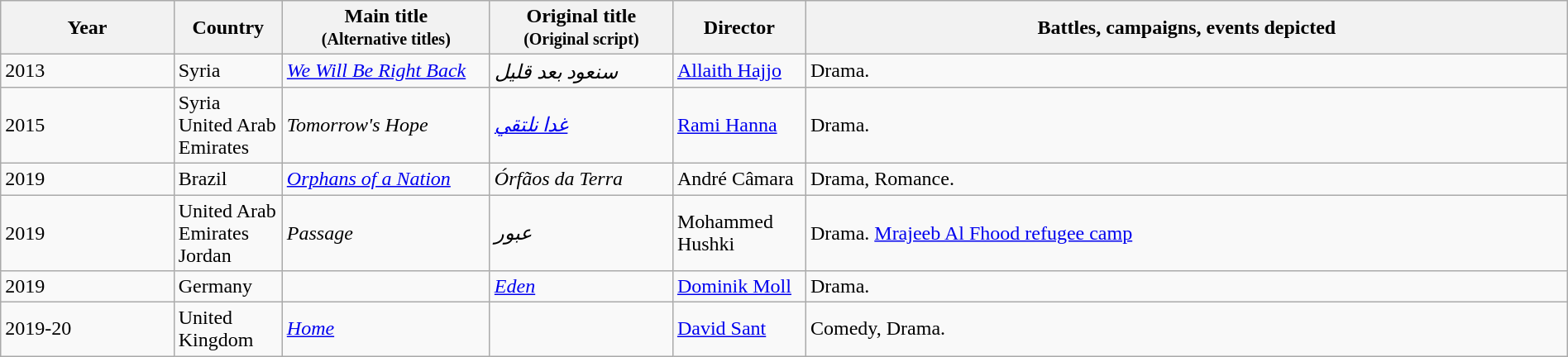<table class="wikitable sortable" style="width:100%;">
<tr>
<th class="unsortable">Year</th>
<th width= 80>Country</th>
<th width=160>Main title<br><small>(Alternative titles)</small></th>
<th width=140>Original title<br><small>(Original script)</small></th>
<th width=100>Director</th>
<th class="unsortable">Battles, campaigns, events depicted</th>
</tr>
<tr>
<td>2013</td>
<td>Syria</td>
<td><em><a href='#'>We Will Be Right Back</a></em></td>
<td><em>سنعود بعد قليل</em></td>
<td><a href='#'>Allaith Hajjo</a></td>
<td>Drama.</td>
</tr>
<tr>
<td>2015</td>
<td>Syria<br>United Arab Emirates</td>
<td><em>Tomorrow's Hope</em></td>
<td><em><a href='#'>غدا نلتقي</a></em></td>
<td><a href='#'>Rami Hanna</a></td>
<td>Drama.</td>
</tr>
<tr>
<td>2019</td>
<td>Brazil</td>
<td><em><a href='#'>Orphans of a Nation</a></em></td>
<td><em>Órfãos da Terra</em></td>
<td>André Câmara</td>
<td>Drama, Romance.</td>
</tr>
<tr>
<td>2019</td>
<td>United Arab Emirates<br>Jordan</td>
<td><em>Passage</em></td>
<td><em>عبور</em></td>
<td>Mohammed Hushki</td>
<td>Drama. <a href='#'>Mrajeeb Al Fhood refugee camp</a></td>
</tr>
<tr>
<td>2019</td>
<td>Germany</td>
<td></td>
<td><em><a href='#'>Eden</a></em></td>
<td><a href='#'>Dominik Moll</a></td>
<td>Drama.</td>
</tr>
<tr>
<td>2019-20</td>
<td>United Kingdom</td>
<td><em><a href='#'>Home</a></em></td>
<td></td>
<td><a href='#'>David Sant</a></td>
<td>Comedy, Drama.</td>
</tr>
</table>
